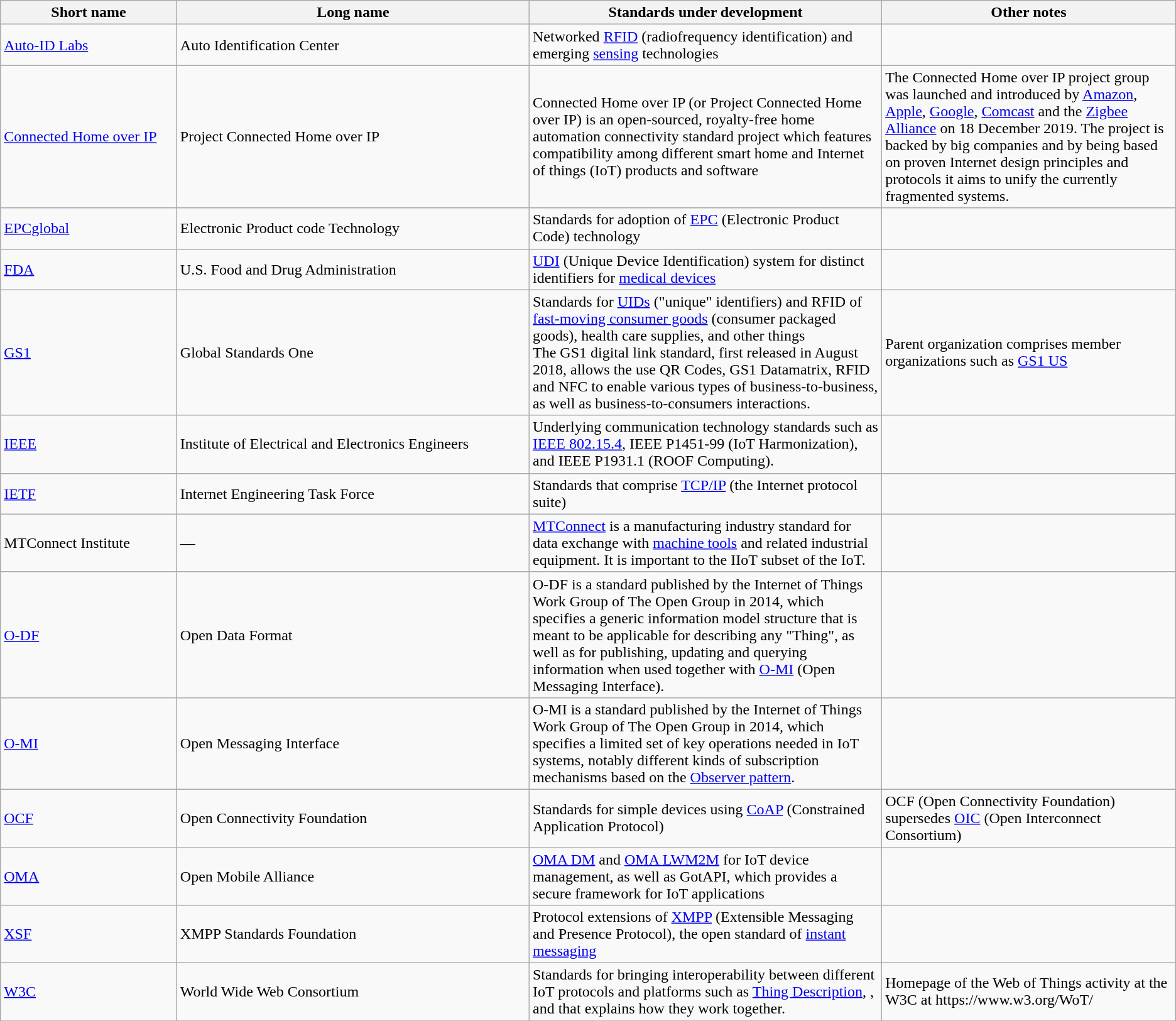<table class="wikitable sortable" border="1">
<tr>
<th scope="col" style="width: 15%;">Short name </th>
<th scope="col" style="width: 30%;">Long name</th>
<th scope="col" style="width: 30%;">Standards under development</th>
<th scope="col" style="width: 25%;">Other notes</th>
</tr>
<tr>
<td><a href='#'>Auto-ID Labs</a></td>
<td>Auto Identification Center</td>
<td>Networked <a href='#'>RFID</a> (radiofrequency identification) and emerging <a href='#'>sensing</a> technologies</td>
<td></td>
</tr>
<tr>
<td><a href='#'>Connected Home over IP</a></td>
<td>Project Connected Home over IP</td>
<td>Connected Home over IP (or Project Connected Home over IP) is an open-sourced, royalty-free home automation connectivity standard project which features compatibility among different smart home and Internet of things (IoT) products and software</td>
<td>The Connected Home over IP project group was launched and introduced by <a href='#'>Amazon</a>, <a href='#'>Apple</a>, <a href='#'>Google</a>, <a href='#'>Comcast</a> and the <a href='#'>Zigbee Alliance</a> on 18 December 2019. The project is backed by big companies and by being based on proven Internet design principles and protocols it aims to unify the currently fragmented systems.</td>
</tr>
<tr>
<td><a href='#'>EPCglobal</a></td>
<td>Electronic Product code Technology</td>
<td>Standards for adoption of <a href='#'>EPC</a> (Electronic Product Code) technology</td>
<td></td>
</tr>
<tr>
<td><a href='#'>FDA</a></td>
<td>U.S. Food and Drug Administration</td>
<td><a href='#'>UDI</a> (Unique Device Identification) system for distinct identifiers for <a href='#'>medical devices</a></td>
<td></td>
</tr>
<tr>
<td><a href='#'>GS1</a></td>
<td>Global Standards One</td>
<td>Standards for <a href='#'>UIDs</a> ("unique" identifiers) and RFID of <a href='#'>fast-moving consumer goods</a> (consumer packaged goods), health care supplies, and other things<br>The GS1 digital link standard, first released in August 2018, allows the use QR Codes, GS1 Datamatrix, RFID and NFC to enable various types of business-to-business, as well as business-to-consumers interactions.</td>
<td>Parent organization comprises member organizations such as <a href='#'>GS1 US</a></td>
</tr>
<tr>
<td><a href='#'>IEEE</a></td>
<td>Institute of Electrical and Electronics Engineers</td>
<td>Underlying communication technology standards such as <a href='#'>IEEE 802.15.4</a>, IEEE P1451-99 (IoT Harmonization), and IEEE P1931.1 (ROOF Computing).</td>
<td></td>
</tr>
<tr>
<td><a href='#'>IETF</a></td>
<td>Internet Engineering Task Force</td>
<td>Standards that comprise <a href='#'>TCP/IP</a> (the Internet protocol suite)</td>
<td></td>
</tr>
<tr>
<td>MTConnect Institute</td>
<td>—</td>
<td><a href='#'>MTConnect</a> is a manufacturing industry standard for data exchange with <a href='#'>machine tools</a> and related industrial equipment. It is important to the IIoT subset of the IoT.</td>
<td></td>
</tr>
<tr>
<td><a href='#'>O-DF</a></td>
<td>Open Data Format</td>
<td>O-DF is a standard published by the Internet of Things Work Group of The Open Group in 2014, which specifies a generic information model structure that is meant to be applicable for describing any "Thing", as well as for publishing, updating and querying information when used together with <a href='#'>O-MI</a> (Open Messaging Interface).</td>
<td></td>
</tr>
<tr>
<td><a href='#'>O-MI</a></td>
<td>Open Messaging Interface</td>
<td>O-MI is a standard published by the Internet of Things Work Group of The Open Group in 2014, which specifies a limited set of key operations needed in IoT systems, notably different kinds of subscription mechanisms based on the <a href='#'>Observer pattern</a>.</td>
<td></td>
</tr>
<tr>
<td><a href='#'>OCF</a></td>
<td>Open Connectivity Foundation</td>
<td>Standards for simple devices using <a href='#'>CoAP</a> (Constrained Application Protocol)</td>
<td>OCF (Open Connectivity Foundation) supersedes <a href='#'>OIC</a> (Open Interconnect Consortium)</td>
</tr>
<tr>
<td><a href='#'>OMA</a></td>
<td>Open Mobile Alliance</td>
<td><a href='#'>OMA DM</a> and <a href='#'>OMA LWM2M</a> for IoT device management, as well as GotAPI, which provides a secure framework for IoT applications</td>
<td></td>
</tr>
<tr>
<td><a href='#'>XSF</a></td>
<td>XMPP Standards Foundation</td>
<td>Protocol extensions of <a href='#'>XMPP</a> (Extensible Messaging and Presence Protocol), the open standard of <a href='#'>instant messaging</a></td>
<td></td>
</tr>
<tr>
<td><a href='#'>W3C</a></td>
<td>World Wide Web Consortium</td>
<td>Standards for bringing interoperability between different IoT protocols and platforms such as <a href='#'>Thing Description</a>, ,  and  that explains how they work together.</td>
<td>Homepage of the Web of Things activity at the W3C at https://www.w3.org/WoT/</td>
</tr>
<tr>
</tr>
</table>
